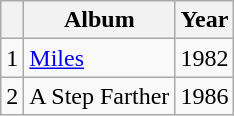<table class="wikitable sortable" style= "auto">
<tr>
<th></th>
<th>Album</th>
<th>Year</th>
</tr>
<tr>
<td>1</td>
<td><a href='#'>Miles</a></td>
<td align="center">1982</td>
</tr>
<tr>
<td>2</td>
<td>A Step Farther</td>
<td align="center">1986</td>
</tr>
</table>
